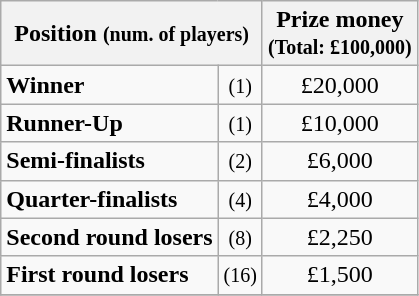<table class="wikitable">
<tr>
<th colspan=2>Position <small>(num. of players)</small></th>
<th>Prize money<br><small>(Total: £100,000)</small></th>
</tr>
<tr>
<td><strong>Winner</strong></td>
<td align=center><small>(1)</small></td>
<td align=center>£20,000</td>
</tr>
<tr>
<td><strong>Runner-Up</strong></td>
<td align=center><small>(1)</small></td>
<td align=center>£10,000</td>
</tr>
<tr>
<td><strong>Semi-finalists</strong></td>
<td align=center><small>(2)</small></td>
<td align=center>£6,000</td>
</tr>
<tr>
<td><strong>Quarter-finalists</strong></td>
<td align=center><small>(4)</small></td>
<td align=center>£4,000</td>
</tr>
<tr>
<td><strong>Second round losers</strong></td>
<td align=center><small>(8)</small></td>
<td align=center>£2,250</td>
</tr>
<tr>
<td><strong>First round losers</strong></td>
<td align=center><small>(16)</small></td>
<td align=center>£1,500</td>
</tr>
<tr>
</tr>
</table>
